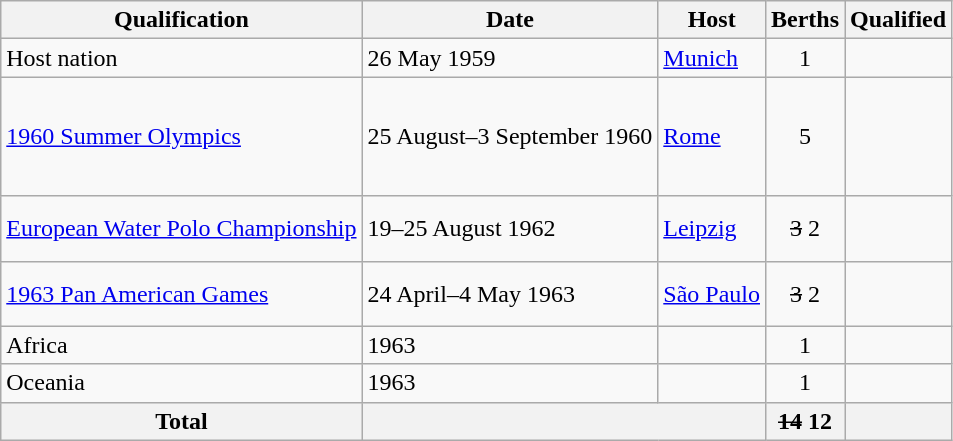<table class="wikitable">
<tr>
<th>Qualification</th>
<th>Date</th>
<th>Host</th>
<th>Berths</th>
<th>Qualified</th>
</tr>
<tr>
<td>Host nation</td>
<td>26 May 1959</td>
<td> <a href='#'>Munich</a></td>
<td align=center>1</td>
<td></td>
</tr>
<tr>
<td><a href='#'>1960 Summer Olympics</a></td>
<td>25 August–3 September 1960</td>
<td> <a href='#'>Rome</a></td>
<td align=center>5</td>
<td><br><br><br><br></td>
</tr>
<tr>
<td><a href='#'>European Water Polo Championship</a></td>
<td>19–25 August 1962</td>
<td> <a href='#'>Leipzig</a></td>
<td align=center><s>3</s> 2</td>
<td><br><br><s></s></td>
</tr>
<tr>
<td><a href='#'>1963 Pan American Games</a></td>
<td>24 April–4 May 1963</td>
<td> <a href='#'>São Paulo</a></td>
<td align=center><s>3</s> 2</td>
<td><br><br><s></s></td>
</tr>
<tr>
<td>Africa</td>
<td>1963</td>
<td></td>
<td align=center>1</td>
<td></td>
</tr>
<tr>
<td>Oceania</td>
<td>1963</td>
<td></td>
<td align=center>1</td>
<td></td>
</tr>
<tr>
<th>Total</th>
<th colspan=2></th>
<th><s>14</s> 12</th>
<th></th>
</tr>
</table>
